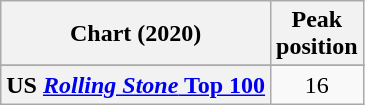<table class="wikitable sortable plainrowheaders" style="text-align:center">
<tr>
<th scope="col">Chart (2020)</th>
<th scope="col">Peak<br>position</th>
</tr>
<tr>
</tr>
<tr>
</tr>
<tr>
</tr>
<tr>
</tr>
<tr>
<th scope="row">US <a href='#'><em>Rolling Stone</em> Top 100</a></th>
<td>16</td>
</tr>
</table>
